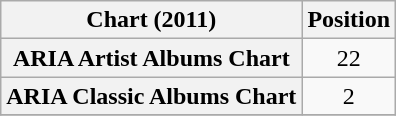<table class="wikitable sortable plainrowheaders" style="text-align:center">
<tr>
<th scope="col">Chart (2011)</th>
<th scope="col">Position</th>
</tr>
<tr>
<th scope="row">ARIA Artist Albums Chart</th>
<td>22</td>
</tr>
<tr>
<th scope="row">ARIA Classic Albums Chart</th>
<td>2</td>
</tr>
<tr>
</tr>
</table>
